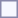<table style="border:1px solid #8888aa; background-color:#f7f8ff; padding:5px; font-size:95%; margin: 0px 12px 12px 0px;">
</table>
